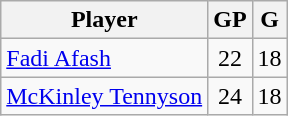<table class=wikitable>
<tr>
<th>Player</th>
<th>GP</th>
<th>G</th>
</tr>
<tr>
<td> <a href='#'>Fadi Afash</a></td>
<td align="center">22</td>
<td align="center">18</td>
</tr>
<tr>
<td> <a href='#'>McKinley Tennyson</a></td>
<td align="center">24</td>
<td align="center">18</td>
</tr>
</table>
